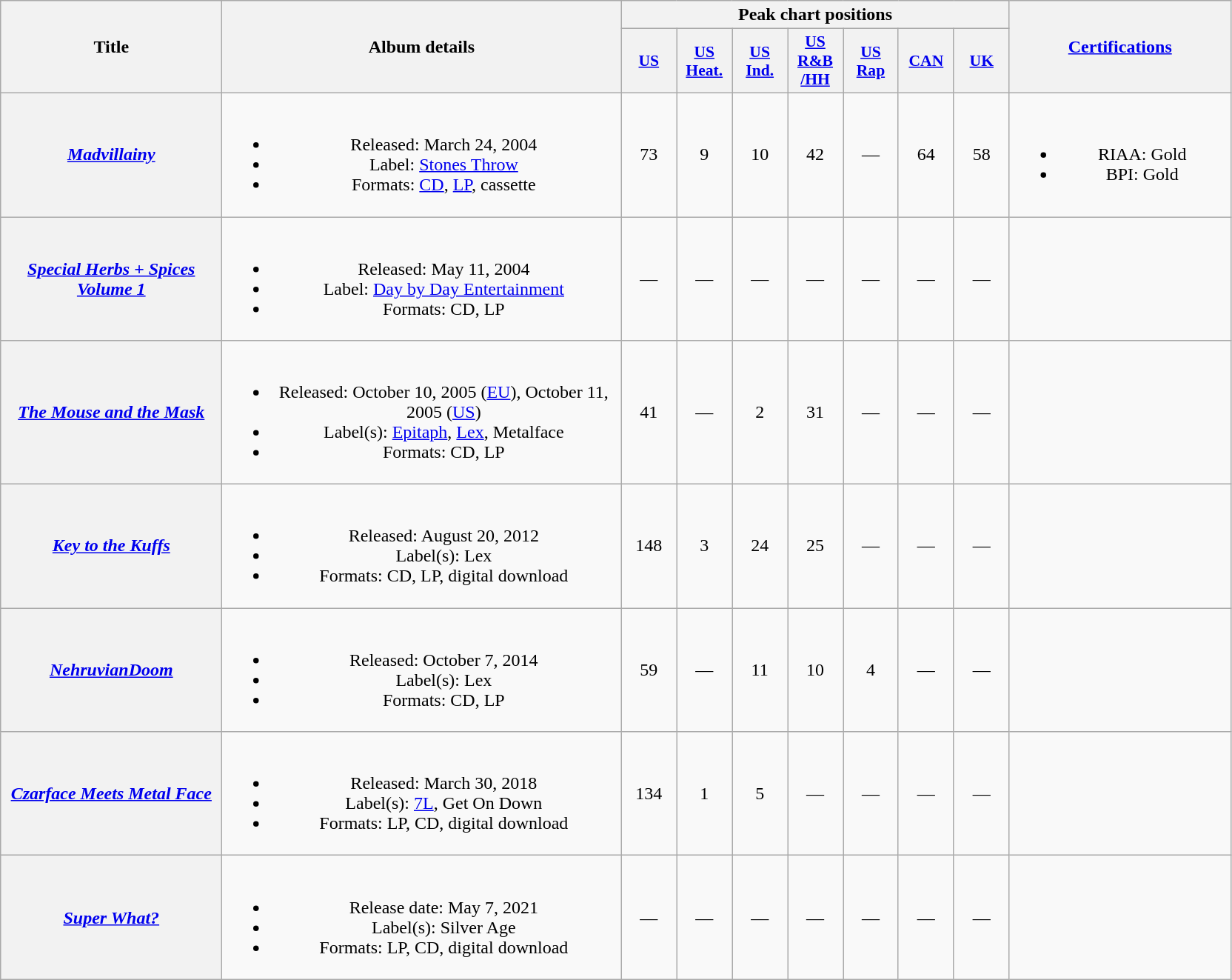<table class="wikitable plainrowheaders" style="text-align:center;">
<tr>
<th scope="col" style="width:12em;" rowspan="2">Title</th>
<th scope="col" style="width:22em;" rowspan="2">Album details</th>
<th scope="col" colspan="7">Peak chart positions</th>
<th scope="col" rowspan="2" style="width:12em;"><a href='#'>Certifications</a></th>
</tr>
<tr>
<th scope="col" style="width:3em;font-size:90%;"><a href='#'>US</a><br></th>
<th scope="col" style="width:3em;font-size:90%;"><a href='#'>US<br>Heat.</a></th>
<th scope="col" style="width:3em;font-size:90%;"><a href='#'>US<br>Ind.</a></th>
<th scope="col" style="width:3em;font-size:90%;"><a href='#'>US<br>R&B<br>/HH</a><br></th>
<th scope="col" style="width:3em;font-size:90%;"><a href='#'>US<br>Rap</a><br></th>
<th scope="col" style="width:3em;font-size:90%;"><a href='#'>CAN</a><br></th>
<th scope="col" style="width:3em;font-size:90%;"><a href='#'>UK</a><br></th>
</tr>
<tr>
<th scope="row"><em><a href='#'>Madvillainy</a></em> </th>
<td><br><ul><li>Released: March 24, 2004</li><li>Label: <a href='#'>Stones Throw</a></li><li>Formats: <a href='#'>CD</a>, <a href='#'>LP</a>, cassette</li></ul></td>
<td>73</td>
<td>9</td>
<td>10</td>
<td>42</td>
<td>—</td>
<td>64</td>
<td>58</td>
<td><br><ul><li>RIAA: Gold</li><li>BPI: Gold</li></ul></td>
</tr>
<tr>
<th scope="row"><em><a href='#'>Special Herbs + Spices Volume 1</a></em> </th>
<td><br><ul><li>Released: May 11, 2004</li><li>Label: <a href='#'>Day by Day Entertainment</a></li><li>Formats: CD, LP</li></ul></td>
<td>—</td>
<td>—</td>
<td>—</td>
<td>—</td>
<td>—</td>
<td>—</td>
<td>—</td>
<td></td>
</tr>
<tr>
<th scope="row"><em><a href='#'>The Mouse and the Mask</a></em> </th>
<td><br><ul><li>Released: October 10, 2005 (<a href='#'>EU</a>), October 11, 2005 (<a href='#'>US</a>)</li><li>Label(s): <a href='#'>Epitaph</a>, <a href='#'>Lex</a>, Metalface</li><li>Formats: CD, LP</li></ul></td>
<td>41</td>
<td>—</td>
<td>2</td>
<td>31</td>
<td>—</td>
<td>—</td>
<td>—</td>
<td></td>
</tr>
<tr>
<th scope="row"><em><a href='#'>Key to the Kuffs</a></em> </th>
<td><br><ul><li>Released: August 20, 2012</li><li>Label(s): Lex</li><li>Formats: CD, LP, digital download</li></ul></td>
<td>148</td>
<td>3</td>
<td>24</td>
<td>25</td>
<td>—</td>
<td>—</td>
<td>—</td>
<td></td>
</tr>
<tr>
<th scope="row"><em><a href='#'>NehruvianDoom</a></em> </th>
<td><br><ul><li>Released: October 7, 2014</li><li>Label(s): Lex</li><li>Formats: CD, LP</li></ul></td>
<td>59</td>
<td>—</td>
<td>11</td>
<td>10</td>
<td>4</td>
<td>—</td>
<td>—</td>
<td></td>
</tr>
<tr>
<th scope="row"><em><a href='#'>Czarface Meets Metal Face</a></em> </th>
<td><br><ul><li>Released: March 30, 2018</li><li>Label(s): <a href='#'>7L</a>, Get On Down</li><li>Formats: LP, CD, digital download</li></ul></td>
<td>134</td>
<td>1</td>
<td>5</td>
<td>—</td>
<td>—</td>
<td>—</td>
<td>—</td>
<td></td>
</tr>
<tr>
<th scope="row"><em><a href='#'>Super What?</a></em> </th>
<td><br><ul><li>Release date: May 7, 2021</li><li>Label(s): Silver Age</li><li>Formats: LP, CD, digital download</li></ul></td>
<td>—</td>
<td>—</td>
<td>—</td>
<td>—</td>
<td>—</td>
<td>—</td>
<td>—</td>
<td></td>
</tr>
</table>
